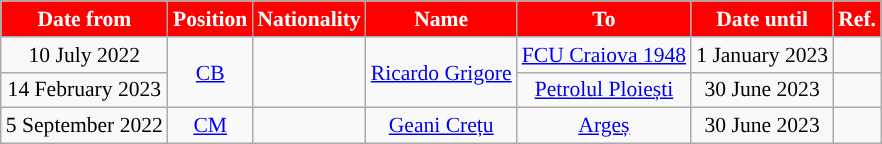<table class="wikitable"  style="text-align:center; font-size:90%; ">
<tr>
<th style="background:red;color:white;">Date from</th>
<th style="background:red;color:white;">Position</th>
<th style="background:red;color:white;">Nationality</th>
<th style="background:red;color:white;">Name</th>
<th style="background:red;color:white;">To</th>
<th style="background:red;color:white;">Date until</th>
<th style="background:red;color:white;">Ref.</th>
</tr>
<tr>
<td>10 July 2022</td>
<td rowspan=2><a href='#'>CB</a></td>
<td rowspan=2></td>
<td rowspan=2><a href='#'>Ricardo Grigore</a></td>
<td><a href='#'>FCU Craiova 1948</a></td>
<td>1 January 2023</td>
<td></td>
</tr>
<tr>
<td>14 February 2023</td>
<td><a href='#'>Petrolul Ploiești</a></td>
<td>30 June 2023</td>
<td></td>
</tr>
<tr>
<td>5 September 2022</td>
<td><a href='#'>CM</a></td>
<td></td>
<td><a href='#'>Geani Crețu</a></td>
<td><a href='#'>Argeș</a></td>
<td>30 June 2023</td>
<td></td>
</tr>
</table>
